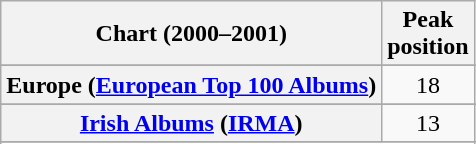<table class="wikitable sortable plainrowheaders" style="text-align:center">
<tr>
<th>Chart (2000–2001)</th>
<th>Peak<br>position</th>
</tr>
<tr>
</tr>
<tr>
</tr>
<tr>
</tr>
<tr>
</tr>
<tr>
</tr>
<tr>
<th scope="row">Europe (<a href='#'>European Top 100 Albums</a>)</th>
<td>18</td>
</tr>
<tr>
</tr>
<tr>
</tr>
<tr>
<th scope="row"><a href='#'>Irish Albums</a> (<a href='#'>IRMA</a>)</th>
<td align="center">13</td>
</tr>
<tr>
</tr>
<tr>
</tr>
<tr>
</tr>
<tr>
</tr>
<tr>
</tr>
</table>
